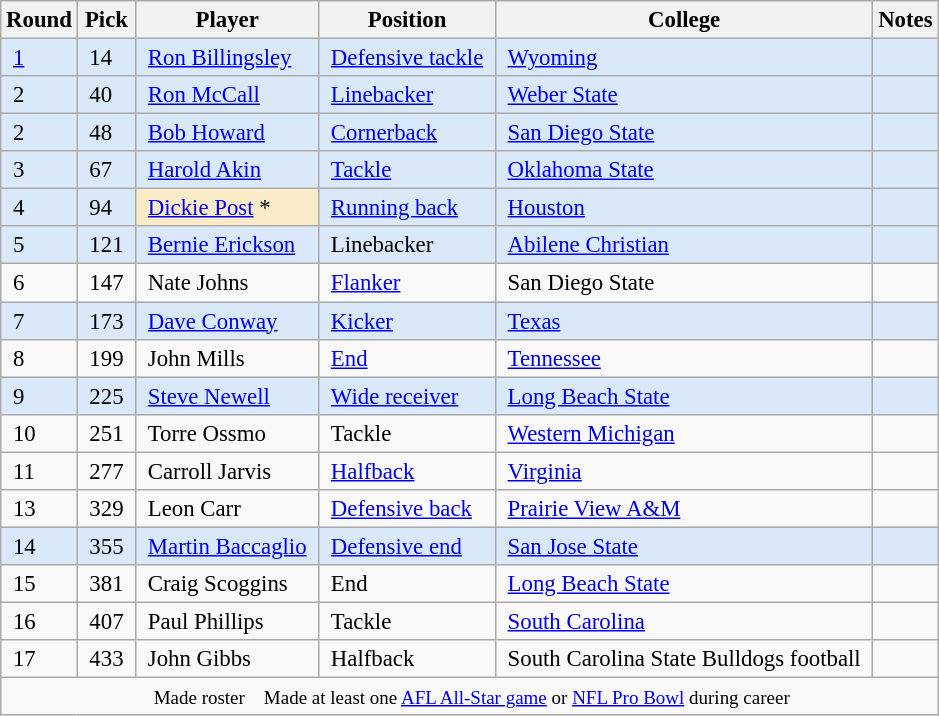<table class="wikitable" style="font-size:95%;">
<tr>
<th scope=column>Round</th>
<th scope=column>Pick</th>
<th scope=column>Player</th>
<th scope=column>Position</th>
<th scope=column>College</th>
<th scope=column>Notes</th>
</tr>
<tr>
<td style="padding-left: 0.5em; padding-right: 0.5em; background: #d9e9f9;"><a href='#'>1</a></td>
<td style="padding-left: 0.5em; padding-right: 0.5em; background: #d9e9f9;">14</td>
<td style="padding-left: 0.5em; padding-right: 0.5em; background: #d9e9f9;"><a href='#'>Ron Billingsley</a></td>
<td style="padding-left: 0.5em; padding-right: 0.5em; background: #d9e9f9;"><a href='#'>Defensive tackle</a></td>
<td style="padding-left: 0.5em; padding-right: 0.5em; background: #d9e9f9;"><a href='#'>Wyoming</a></td>
<td style="padding-left: 0.5em; padding-right: 0.75em; background: #d9e9f9;"></td>
</tr>
<tr>
<td style="padding-left: 0.5em; padding-right: 0.5em; background: #d9e9f9;">2</td>
<td style="padding-left: 0.5em; padding-right: 0.5em; background: #d9e9f9;">40</td>
<td style="padding-left: 0.5em; padding-right: 0.5em; background: #d9e9f9;"><a href='#'>Ron McCall</a></td>
<td style="padding-left: 0.5em; padding-right: 0.5em; background: #d9e9f9;"><a href='#'>Linebacker</a></td>
<td style="padding-left: 0.5em; padding-right: 0.5em; background: #d9e9f9;"><a href='#'>Weber State</a></td>
<td style="padding-left: 0.5em; padding-right: 0.75em; background: #d9e9f9;"></td>
</tr>
<tr>
<td style="padding-left: 0.5em; padding-right: 0.5em; background: #d9e9f9;">2</td>
<td style="padding-left: 0.5em; padding-right: 0.5em; background: #d9e9f9;">48</td>
<td style="padding-left: 0.5em; padding-right: 0.5em; background: #d9e9f9;"><a href='#'>Bob Howard</a></td>
<td style="padding-left: 0.5em; padding-right: 0.5em; background: #d9e9f9;"><a href='#'>Cornerback</a></td>
<td style="padding-left: 0.5em; padding-right: 0.5em; background: #d9e9f9;"><a href='#'>San Diego State</a></td>
<td style="padding-left: 0.5em; padding-right: 0.75em; background: #d9e9f9;"></td>
</tr>
<tr>
<td style="padding-left: 0.5em; padding-right: 0.5em; background: #d9e9f9;">3</td>
<td style="padding-left: 0.5em; padding-right: 0.5em; background: #d9e9f9;">67</td>
<td style="padding-left: 0.5em; padding-right: 0.5em; background: #d9e9f9;"><a href='#'>Harold Akin</a></td>
<td style="padding-left: 0.5em; padding-right: 0.5em; background: #d9e9f9;"><a href='#'>Tackle</a></td>
<td style="padding-left: 0.5em; padding-right: 0.5em; background: #d9e9f9;"><a href='#'>Oklahoma State</a></td>
<td style="padding-left: 0.5em; padding-right: 0.75em; background: #d9e9f9;"></td>
</tr>
<tr>
<td style="padding-left: 0.5em; padding-right: 0.5em; background: #d9e9f9;">4</td>
<td style="padding-left: 0.5em; padding-right: 0.5em; background: #d9e9f9;">94</td>
<td style="padding-left: 0.5em; padding-right: 0.5em; background: #faecc8;"><a href='#'>Dickie Post</a> *</td>
<td style="padding-left: 0.5em; padding-right: 0.5em; background: #d9e9f9;"><a href='#'>Running back</a></td>
<td style="padding-left: 0.5em; padding-right: 0.5em; background: #d9e9f9;"><a href='#'>Houston</a></td>
<td style="padding-left: 0.5em; padding-right: 0.75em; background: #d9e9f9;"></td>
</tr>
<tr>
<td style="padding-left: 0.5em; padding-right: 0.5em; background: #d9e9f9;">5</td>
<td style="padding-left: 0.5em; padding-right: 0.5em; background: #d9e9f9;">121</td>
<td style="padding-left: 0.5em; padding-right: 0.5em; background: #d9e9f9;"><a href='#'>Bernie Erickson</a></td>
<td style="padding-left: 0.5em; padding-right: 0.5em; background: #d9e9f9;">Linebacker</td>
<td style="padding-left: 0.5em; padding-right: 0.5em; background: #d9e9f9;"><a href='#'>Abilene Christian</a></td>
<td style="padding-left: 0.5em; padding-right: 0.75em; background: #d9e9f9;"></td>
</tr>
<tr>
<td style="padding-left: 0.5em; padding-right: 0.5em;">6</td>
<td style="padding-left: 0.5em; padding-right: 0.5em;">147</td>
<td style="padding-left: 0.5em; padding-right: 0.5em;">Nate Johns</td>
<td style="padding-left: 0.5em; padding-right: 0.5em;"><a href='#'>Flanker</a></td>
<td style="padding-left: 0.5em; padding-right: 0.5em;">San Diego State</td>
<td style="padding-left: 0.5em; padding-right: 0.75em;"></td>
</tr>
<tr>
<td style="padding-left: 0.5em; padding-right: 0.5em; background: #d9e9f9;">7</td>
<td style="padding-left: 0.5em; padding-right: 0.5em; background: #d9e9f9;">173</td>
<td style="padding-left: 0.5em; padding-right: 0.5em; background: #d9e9f9;"><a href='#'>Dave Conway</a></td>
<td style="padding-left: 0.5em; padding-right: 0.5em; background: #d9e9f9;"><a href='#'>Kicker</a></td>
<td style="padding-left: 0.5em; padding-right: 0.5em; background: #d9e9f9;"><a href='#'>Texas</a></td>
<td style="padding-left: 0.5em; padding-right: 0.75em; background: #d9e9f9;"></td>
</tr>
<tr>
<td style="padding-left: 0.5em; padding-right: 0.5em;">8</td>
<td style="padding-left: 0.5em; padding-right: 0.5em;">199</td>
<td style="padding-left: 0.5em; padding-right: 0.5em;">John Mills</td>
<td style="padding-left: 0.5em; padding-right: 0.5em;"><a href='#'>End</a></td>
<td style="padding-left: 0.5em; padding-right: 0.5em;"><a href='#'>Tennessee</a></td>
<td style="padding-left: 0.5em; padding-right: 0.75em;"></td>
</tr>
<tr>
<td style="padding-left: 0.5em; padding-right: 0.5em; background: #d9e9f9;">9</td>
<td style="padding-left: 0.5em; padding-right: 0.5em; background: #d9e9f9;">225</td>
<td style="padding-left: 0.5em; padding-right: 0.5em; background: #d9e9f9;"><a href='#'>Steve Newell</a></td>
<td style="padding-left: 0.5em; padding-right: 0.5em; background: #d9e9f9;"><a href='#'>Wide receiver</a></td>
<td style="padding-left: 0.5em; padding-right: 0.5em; background: #d9e9f9;"><a href='#'>Long Beach State</a></td>
<td style="padding-left: 0.5em; padding-right: 0.75em; background: #d9e9f9;"></td>
</tr>
<tr>
<td style="padding-left: 0.5em; padding-right: 0.5em;">10</td>
<td style="padding-left: 0.5em; padding-right: 0.5em;">251</td>
<td style="padding-left: 0.5em; padding-right: 0.5em;">Torre Ossmo</td>
<td style="padding-left: 0.5em; padding-right: 0.5em;">Tackle</td>
<td style="padding-left: 0.5em; padding-right: 0.5em;"><a href='#'>Western Michigan</a></td>
<td style="padding-left: 0.5em; padding-right: 0.75em;"></td>
</tr>
<tr>
<td style="padding-left: 0.5em; padding-right: 0.5em;">11</td>
<td style="padding-left: 0.5em; padding-right: 0.5em;">277</td>
<td style="padding-left: 0.5em; padding-right: 0.5em;">Carroll Jarvis</td>
<td style="padding-left: 0.5em; padding-right: 0.5em;"><a href='#'>Halfback</a></td>
<td style="padding-left: 0.5em; padding-right: 0.5em;"><a href='#'>Virginia</a></td>
<td style="padding-left: 0.5em; padding-right: 0.75em;"></td>
</tr>
<tr>
<td style="padding-left: 0.5em; padding-right: 0.5em;">13</td>
<td style="padding-left: 0.5em; padding-right: 0.5em;">329</td>
<td style="padding-left: 0.5em; padding-right: 0.5em;">Leon Carr</td>
<td style="padding-left: 0.5em; padding-right: 0.5em;"><a href='#'>Defensive back</a></td>
<td style="padding-left: 0.5em; padding-right: 0.5em;"><a href='#'>Prairie View A&M</a></td>
<td style="padding-left: 0.5em; padding-right: 0.75em;"></td>
</tr>
<tr>
<td style="padding-left: 0.5em; padding-right: 0.5em; background: #d9e9f9;">14</td>
<td style="padding-left: 0.5em; padding-right: 0.5em; background: #d9e9f9;">355</td>
<td style="padding-left: 0.5em; padding-right: 0.5em; background: #d9e9f9;"><a href='#'>Martin Baccaglio</a></td>
<td style="padding-left: 0.5em; padding-right: 0.5em; background: #d9e9f9;"><a href='#'>Defensive end</a></td>
<td style="padding-left: 0.5em; padding-right: 0.5em; background: #d9e9f9;"><a href='#'>San Jose State</a></td>
<td style="padding-left: 0.5em; padding-right: 0.75em; background: #d9e9f9;"></td>
</tr>
<tr>
<td style="padding-left: 0.5em; padding-right: 0.5em;">15</td>
<td style="padding-left: 0.5em; padding-right: 0.5em;">381</td>
<td style="padding-left: 0.5em; padding-right: 0.5em;">Craig Scoggins</td>
<td style="padding-left: 0.5em; padding-right: 0.5em;">End</td>
<td style="padding-left: 0.5em; padding-right: 0.5em;"><a href='#'>Long Beach State</a></td>
<td style="padding-left: 0.5em; padding-right: 0.75em;"></td>
</tr>
<tr>
<td style="padding-left: 0.5em; padding-right: 0.5em;">16</td>
<td style="padding-left: 0.5em; padding-right: 0.5em;">407</td>
<td style="padding-left: 0.5em; padding-right: 0.5em;">Paul Phillips</td>
<td style="padding-left: 0.5em; padding-right: 0.5em;">Tackle</td>
<td style="padding-left: 0.5em; padding-right: 0.5em;"><a href='#'>South Carolina</a></td>
<td style="padding-left: 0.5em; padding-right: 0.75em;"></td>
</tr>
<tr>
<td style="padding-left: 0.5em; padding-right: 0.5em;">17</td>
<td style="padding-left: 0.5em; padding-right: 0.5em;">433</td>
<td style="padding-left: 0.5em; padding-right: 0.5em;">John Gibbs</td>
<td style="padding-left: 0.5em; padding-right: 0.5em;">Halfback</td>
<td style="padding-left: 0.5em; padding-right: 0.5em;">South Carolina State Bulldogs football</td>
<td style="padding-left: 0.5em; padding-right: 0.75em;"></td>
</tr>
<tr>
<td colspan="6" style="text-align:center;"><small> Made roster    Made at least one <a href='#'>AFL All-Star game</a> or <a href='#'>NFL Pro Bowl</a> during career</small></td>
</tr>
</table>
